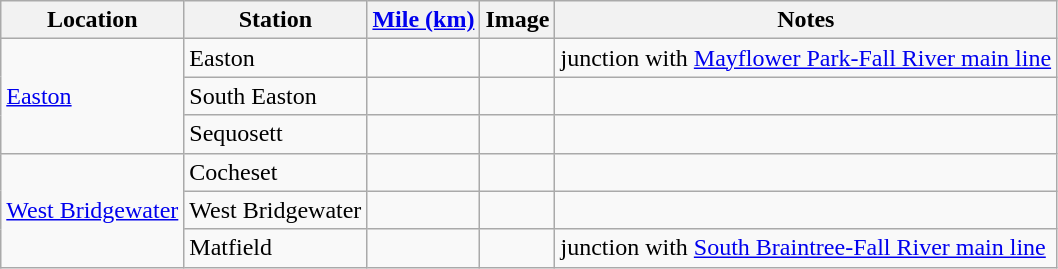<table class="wikitable">
<tr>
<th>Location</th>
<th>Station</th>
<th><a href='#'>Mile (km)</a></th>
<th>Image</th>
<th>Notes</th>
</tr>
<tr>
<td rowspan=3><a href='#'>Easton</a></td>
<td>Easton</td>
<td></td>
<td></td>
<td>junction with <a href='#'>Mayflower Park-Fall River main line</a></td>
</tr>
<tr>
<td>South Easton</td>
<td></td>
<td></td>
<td></td>
</tr>
<tr>
<td>Sequosett</td>
<td></td>
<td></td>
<td></td>
</tr>
<tr>
<td rowspan=3><a href='#'>West Bridgewater</a></td>
<td>Cocheset</td>
<td></td>
<td></td>
<td></td>
</tr>
<tr>
<td>West Bridgewater</td>
<td></td>
<td></td>
<td></td>
</tr>
<tr>
<td>Matfield</td>
<td></td>
<td></td>
<td>junction with <a href='#'>South Braintree-Fall River main line</a></td>
</tr>
</table>
